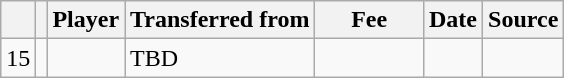<table class="wikitable plainrowheaders sortable">
<tr>
<th></th>
<th></th>
<th scope=col><strong>Player</strong></th>
<th><strong>Transferred from</strong></th>
<th !scope=col; style="width: 65px;"><strong>Fee</strong></th>
<th scope=col><strong>Date</strong></th>
<th scope=col><strong>Source</strong></th>
</tr>
<tr>
<td align=center>15</td>
<td align=center></td>
<td></td>
<td>TBD</td>
<td></td>
<td></td>
<td></td>
</tr>
</table>
